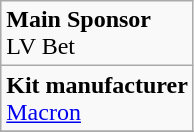<table class="wikitable">
<tr>
<td><strong>Main Sponsor</strong><br> LV Bet</td>
</tr>
<tr>
<td><strong>Kit manufacturer</strong><br> <a href='#'>Macron</a></td>
</tr>
<tr>
</tr>
</table>
